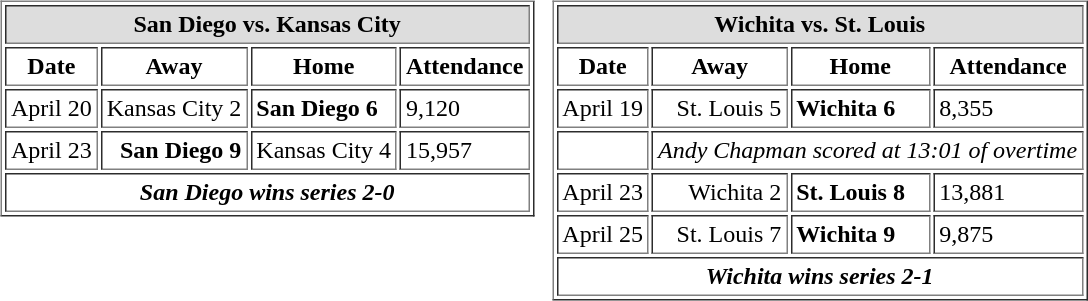<table cellspacing="10">
<tr>
<td valign="top"><br><table cellpadding="3" border="1">
<tr>
<th bgcolor="#DDDDDD" align="center" colspan="4">San Diego vs. Kansas City</th>
</tr>
<tr>
<th>Date</th>
<th>Away</th>
<th>Home</th>
<th>Attendance</th>
</tr>
<tr>
<td>April 20</td>
<td align="right">Kansas City 2</td>
<td><strong>San Diego 6</strong></td>
<td>9,120</td>
</tr>
<tr>
<td>April 23</td>
<td align="right"><strong>San Diego 9</strong></td>
<td>Kansas City 4</td>
<td>15,957</td>
</tr>
<tr>
<td align="center" colspan="4"><strong><em>San Diego wins series 2-0</em></strong></td>
</tr>
</table>
</td>
<td valign="top"><br><table cellpadding="3" border="1">
<tr>
<th bgcolor="#DDDDDD" align="center" colspan="4">Wichita vs. St. Louis</th>
</tr>
<tr>
<th>Date</th>
<th>Away</th>
<th>Home</th>
<th>Attendance</th>
</tr>
<tr>
<td>April 19</td>
<td align="right">St. Louis 5</td>
<td><strong>Wichita 6</strong></td>
<td>8,355</td>
</tr>
<tr>
<td></td>
<td align="left" colspan="4"><em>Andy Chapman scored at 13:01 of overtime</em></td>
</tr>
<tr>
<td>April 23</td>
<td align="right">Wichita 2</td>
<td><strong>St. Louis 8</strong></td>
<td>13,881</td>
</tr>
<tr>
<td>April 25</td>
<td align="right">St. Louis 7</td>
<td><strong>Wichita 9</strong></td>
<td>9,875</td>
</tr>
<tr>
<td align="center" colspan="4"><strong><em>Wichita wins series 2-1</em></strong></td>
</tr>
</table>
</td>
</tr>
</table>
